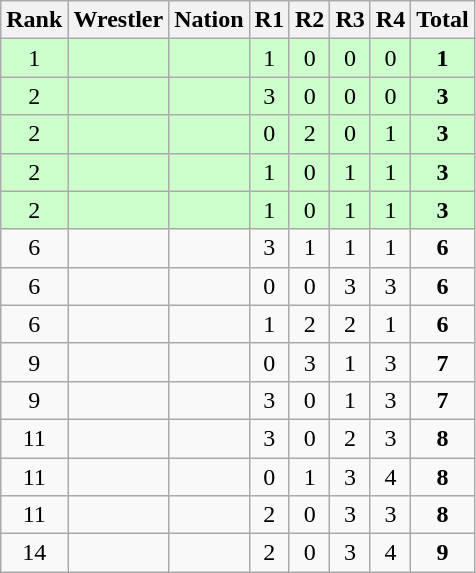<table class="wikitable sortable" style="text-align:center;">
<tr>
<th>Rank</th>
<th>Wrestler</th>
<th>Nation</th>
<th>R1</th>
<th>R2</th>
<th>R3</th>
<th>R4</th>
<th>Total</th>
</tr>
<tr style="background:#cfc;">
<td>1</td>
<td align=left></td>
<td align=left></td>
<td>1</td>
<td>0</td>
<td>0</td>
<td>0</td>
<td><strong>1</strong></td>
</tr>
<tr style="background:#cfc;">
<td>2</td>
<td align=left></td>
<td align=left></td>
<td>3</td>
<td>0</td>
<td>0</td>
<td>0</td>
<td><strong>3</strong></td>
</tr>
<tr style="background:#cfc;">
<td>2</td>
<td align=left></td>
<td align=left></td>
<td>0</td>
<td>2</td>
<td>0</td>
<td>1</td>
<td><strong>3</strong></td>
</tr>
<tr style="background:#cfc;">
<td>2</td>
<td align=left></td>
<td align=left></td>
<td>1</td>
<td>0</td>
<td>1</td>
<td>1</td>
<td><strong>3</strong></td>
</tr>
<tr style="background:#cfc;">
<td>2</td>
<td align=left></td>
<td align=left></td>
<td>1</td>
<td>0</td>
<td>1</td>
<td>1</td>
<td><strong>3</strong></td>
</tr>
<tr>
<td>6</td>
<td align=left></td>
<td align=left></td>
<td>3</td>
<td>1</td>
<td>1</td>
<td>1</td>
<td><strong>6</strong></td>
</tr>
<tr>
<td>6</td>
<td align=left></td>
<td align=left></td>
<td>0</td>
<td>0</td>
<td>3</td>
<td>3</td>
<td><strong>6</strong></td>
</tr>
<tr>
<td>6</td>
<td align=left></td>
<td align=left></td>
<td>1</td>
<td>2</td>
<td>2</td>
<td>1</td>
<td><strong>6</strong></td>
</tr>
<tr>
<td>9</td>
<td align=left></td>
<td align=left></td>
<td>0</td>
<td>3</td>
<td>1</td>
<td>3</td>
<td><strong>7</strong></td>
</tr>
<tr>
<td>9</td>
<td align=left></td>
<td align=left></td>
<td>3</td>
<td>0</td>
<td>1</td>
<td>3</td>
<td><strong>7</strong></td>
</tr>
<tr>
<td>11</td>
<td align=left></td>
<td align=left></td>
<td>3</td>
<td>0</td>
<td>2</td>
<td>3</td>
<td><strong>8</strong></td>
</tr>
<tr>
<td>11</td>
<td align=left></td>
<td align=left></td>
<td>0</td>
<td>1</td>
<td>3</td>
<td>4</td>
<td><strong>8</strong></td>
</tr>
<tr>
<td>11</td>
<td align=left></td>
<td align=left></td>
<td>2</td>
<td>0</td>
<td>3</td>
<td>3</td>
<td><strong>8</strong></td>
</tr>
<tr>
<td>14</td>
<td align=left></td>
<td align=left></td>
<td>2</td>
<td>0</td>
<td>3</td>
<td>4</td>
<td><strong>9</strong></td>
</tr>
</table>
